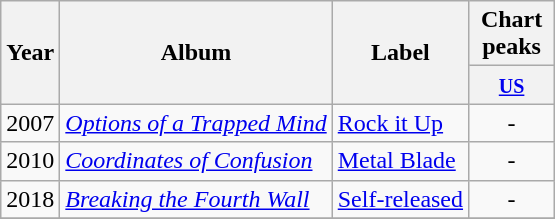<table class="wikitable">
<tr>
<th rowspan="2">Year</th>
<th rowspan="2">Album</th>
<th rowspan="2">Label</th>
<th colspan="2">Chart peaks</th>
</tr>
<tr>
<th width="50"><small><a href='#'>US</a></small></th>
</tr>
<tr>
<td>2007</td>
<td><em><a href='#'>Options of a Trapped Mind</a></em></td>
<td rowspan="1"><a href='#'>Rock it Up</a></td>
<td align="center">-</td>
</tr>
<tr>
<td>2010</td>
<td><em><a href='#'>Coordinates of Confusion</a></em></td>
<td rowspan="1"><a href='#'>Metal Blade</a></td>
<td align="center">-</td>
</tr>
<tr>
<td>2018</td>
<td><em><a href='#'>Breaking the Fourth Wall</a></em></td>
<td rowspan="1"><a href='#'>Self-released</a></td>
<td align="center">-</td>
</tr>
<tr>
</tr>
</table>
